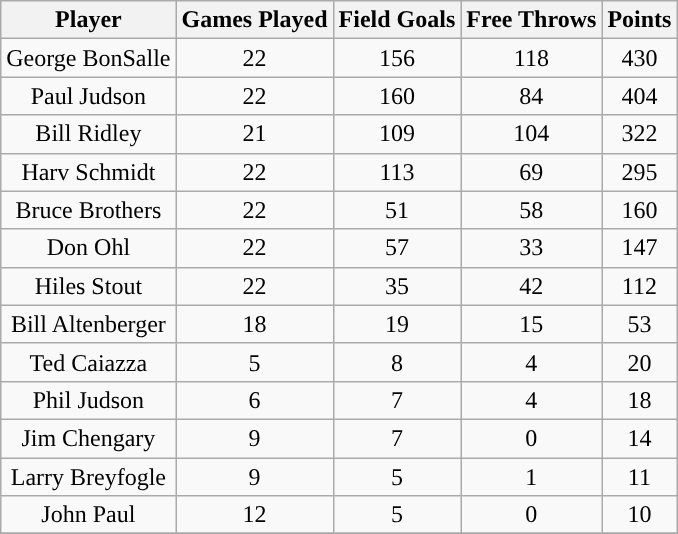<table class="wikitable sortable">
<tr>
<th>Player</th>
<th>Games Played</th>
<th>Field Goals</th>
<th>Free Throws</th>
<th>Points</th>
</tr>
<tr align="center" bgcolor="">
<td>George BonSalle</td>
<td>22</td>
<td>156</td>
<td>118</td>
<td>430</td>
</tr>
<tr align="center" bgcolor="">
<td>Paul Judson</td>
<td>22</td>
<td>160</td>
<td>84</td>
<td>404</td>
</tr>
<tr align="center" bgcolor="">
<td>Bill Ridley</td>
<td>21</td>
<td>109</td>
<td>104</td>
<td>322</td>
</tr>
<tr align="center" bgcolor="">
<td>Harv Schmidt</td>
<td>22</td>
<td>113</td>
<td>69</td>
<td>295</td>
</tr>
<tr align="center" bgcolor="">
<td>Bruce Brothers</td>
<td>22</td>
<td>51</td>
<td>58</td>
<td>160</td>
</tr>
<tr align="center" bgcolor="">
<td>Don Ohl</td>
<td>22</td>
<td>57</td>
<td>33</td>
<td>147</td>
</tr>
<tr align="center" bgcolor="">
<td>Hiles Stout</td>
<td>22</td>
<td>35</td>
<td>42</td>
<td>112</td>
</tr>
<tr align="center" bgcolor="">
<td>Bill Altenberger</td>
<td>18</td>
<td>19</td>
<td>15</td>
<td>53</td>
</tr>
<tr align="center" bgcolor="">
<td>Ted Caiazza</td>
<td>5</td>
<td>8</td>
<td>4</td>
<td>20</td>
</tr>
<tr align="center" bgcolor="">
<td>Phil Judson</td>
<td>6</td>
<td>7</td>
<td>4</td>
<td>18</td>
</tr>
<tr align="center" bgcolor="">
<td>Jim Chengary</td>
<td>9</td>
<td>7</td>
<td>0</td>
<td>14</td>
</tr>
<tr align="center" bgcolor="">
<td>Larry Breyfogle</td>
<td>9</td>
<td>5</td>
<td>1</td>
<td>11</td>
</tr>
<tr align="center" bgcolor="">
<td>John Paul</td>
<td>12</td>
<td>5</td>
<td>0</td>
<td>10</td>
</tr>
<tr align="center" bgcolor="">
</tr>
</table>
